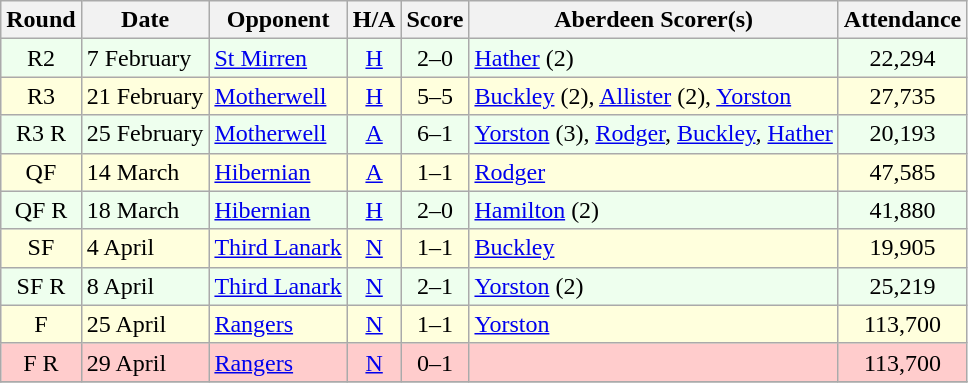<table class="wikitable" style="text-align:center">
<tr>
<th>Round</th>
<th>Date</th>
<th>Opponent</th>
<th>H/A</th>
<th>Score</th>
<th>Aberdeen Scorer(s)</th>
<th>Attendance</th>
</tr>
<tr bgcolor=#EEFFEE>
<td>R2</td>
<td align=left>7 February</td>
<td align=left><a href='#'>St Mirren</a></td>
<td><a href='#'>H</a></td>
<td>2–0</td>
<td align=left><a href='#'>Hather</a> (2)</td>
<td>22,294</td>
</tr>
<tr bgcolor=#FFFFDD>
<td>R3</td>
<td align=left>21 February</td>
<td align=left><a href='#'>Motherwell</a></td>
<td><a href='#'>H</a></td>
<td>5–5</td>
<td align=left><a href='#'>Buckley</a> (2), <a href='#'>Allister</a> (2), <a href='#'>Yorston</a></td>
<td>27,735</td>
</tr>
<tr bgcolor=#EEFFEE>
<td>R3 R</td>
<td align=left>25 February</td>
<td align=left><a href='#'>Motherwell</a></td>
<td><a href='#'>A</a></td>
<td>6–1</td>
<td align=left><a href='#'>Yorston</a> (3), <a href='#'>Rodger</a>, <a href='#'>Buckley</a>, <a href='#'>Hather</a></td>
<td>20,193</td>
</tr>
<tr bgcolor=#FFFFDD>
<td>QF</td>
<td align=left>14 March</td>
<td align=left><a href='#'>Hibernian</a></td>
<td><a href='#'>A</a></td>
<td>1–1</td>
<td align=left><a href='#'>Rodger</a></td>
<td>47,585</td>
</tr>
<tr bgcolor=#EEFFEE>
<td>QF R</td>
<td align=left>18 March</td>
<td align=left><a href='#'>Hibernian</a></td>
<td><a href='#'>H</a></td>
<td>2–0</td>
<td align=left><a href='#'>Hamilton</a> (2)</td>
<td>41,880</td>
</tr>
<tr bgcolor=#FFFFDD>
<td>SF</td>
<td align=left>4 April</td>
<td align=left><a href='#'>Third Lanark</a></td>
<td><a href='#'>N</a></td>
<td>1–1</td>
<td align=left><a href='#'>Buckley</a></td>
<td>19,905</td>
</tr>
<tr bgcolor=#EEFFEE>
<td>SF R</td>
<td align=left>8 April</td>
<td align=left><a href='#'>Third Lanark</a></td>
<td><a href='#'>N</a></td>
<td>2–1</td>
<td align=left><a href='#'>Yorston</a> (2)</td>
<td>25,219</td>
</tr>
<tr bgcolor=#FFFFDD>
<td>F</td>
<td align=left>25 April</td>
<td align=left><a href='#'>Rangers</a></td>
<td><a href='#'>N</a></td>
<td>1–1</td>
<td align=left><a href='#'>Yorston</a></td>
<td>113,700</td>
</tr>
<tr bgcolor=#FFCCCC>
<td>F R</td>
<td align=left>29 April</td>
<td align=left><a href='#'>Rangers</a></td>
<td><a href='#'>N</a></td>
<td>0–1</td>
<td align=left></td>
<td>113,700</td>
</tr>
<tr>
</tr>
</table>
